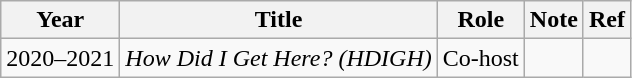<table class="wikitable">
<tr>
<th>Year</th>
<th>Title</th>
<th>Role</th>
<th>Note</th>
<th>Ref</th>
</tr>
<tr>
<td>2020–2021</td>
<td><em>How Did I Get Here? (HDIGH)</em></td>
<td>Co-host</td>
<td></td>
<td></td>
</tr>
</table>
